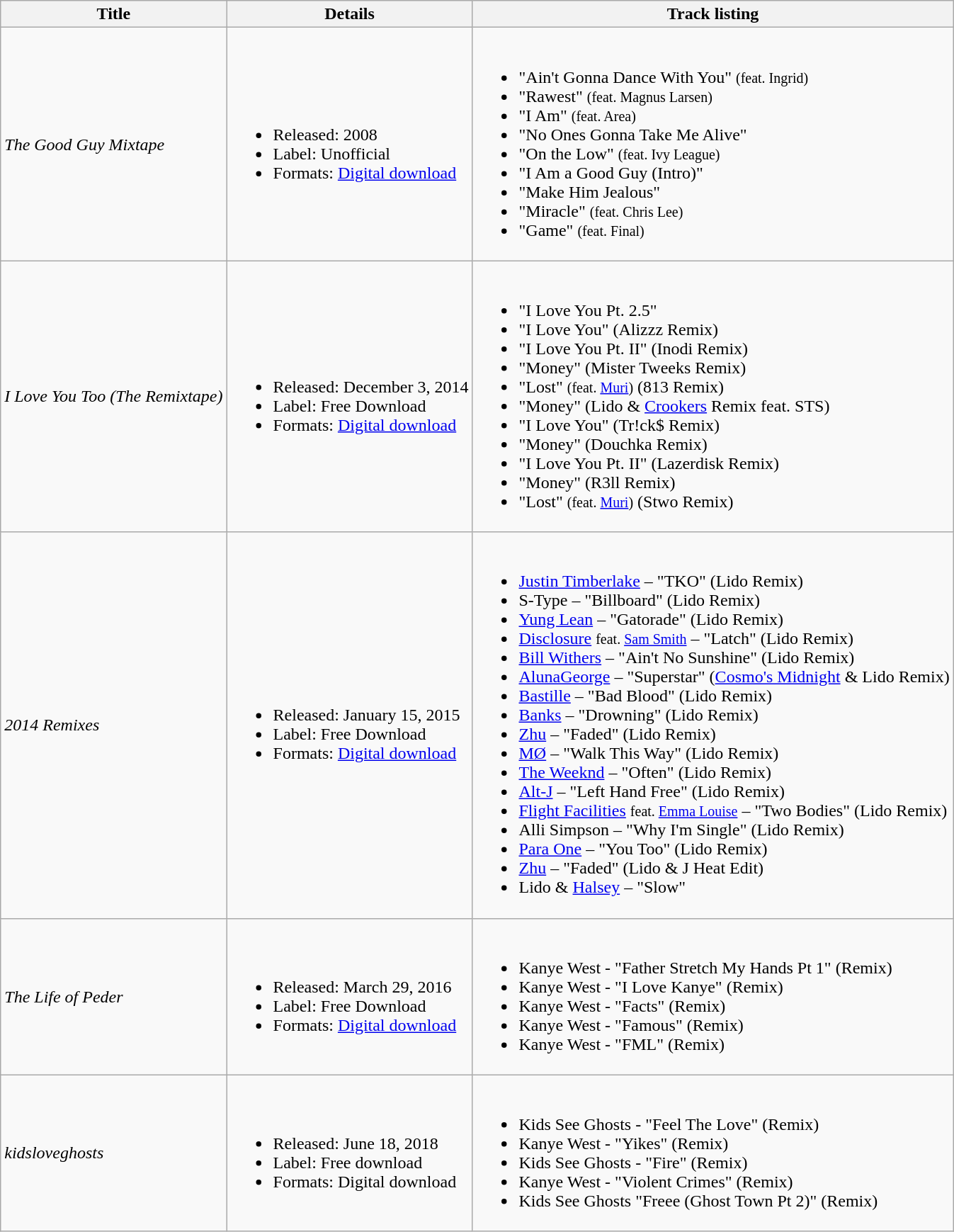<table class="wikitable">
<tr>
<th>Title</th>
<th>Details</th>
<th>Track listing</th>
</tr>
<tr>
<td><em>The Good Guy Mixtape</em></td>
<td><br><ul><li>Released: 2008</li><li>Label: Unofficial</li><li>Formats: <a href='#'>Digital download</a></li></ul></td>
<td><br><ul><li>"Ain't Gonna Dance With You" <small>(feat. Ingrid)</small></li><li>"Rawest" <small>(feat. Magnus Larsen)</small></li><li>"I Am" <small>(feat. Area)</small></li><li>"No Ones Gonna Take Me Alive"</li><li>"On the Low" <small>(feat. Ivy League)</small></li><li>"I Am a Good Guy (Intro)"</li><li>"Make Him Jealous"</li><li>"Miracle" <small>(feat. Chris Lee)</small></li><li>"Game" <small>(feat. Final)</small></li></ul></td>
</tr>
<tr>
<td><em>I Love You Too (The Remixtape)</em></td>
<td><br><ul><li>Released: December 3, 2014</li><li>Label: Free Download</li><li>Formats: <a href='#'>Digital download</a></li></ul></td>
<td><br><ul><li>"I Love You Pt. 2.5"</li><li>"I Love You" (Alizzz Remix)</li><li>"I Love You Pt. II" (Inodi Remix)</li><li>"Money" (Mister Tweeks Remix)</li><li>"Lost" <small>(feat. <a href='#'>Muri</a>)</small> (813 Remix)</li><li>"Money" (Lido & <a href='#'>Crookers</a> Remix feat. STS)</li><li>"I Love You" (Tr!ck$ Remix)</li><li>"Money" (Douchka Remix)</li><li>"I Love You Pt. II" (Lazerdisk Remix)</li><li>"Money" (R3ll Remix)</li><li>"Lost" <small>(feat. <a href='#'>Muri</a>)</small> (Stwo Remix)</li></ul></td>
</tr>
<tr>
<td><em>2014 Remixes</em></td>
<td><br><ul><li>Released: January 15, 2015</li><li>Label: Free Download</li><li>Formats: <a href='#'>Digital download</a></li></ul></td>
<td><br><ul><li><a href='#'>Justin Timberlake</a> – "TKO" (Lido Remix)</li><li>S-Type – "Billboard" (Lido Remix)</li><li><a href='#'>Yung Lean</a> – "Gatorade" (Lido Remix)</li><li><a href='#'>Disclosure</a> <small>feat. <a href='#'>Sam Smith</a></small> – "Latch" (Lido Remix)</li><li><a href='#'>Bill Withers</a> – "Ain't No Sunshine" (Lido Remix)</li><li><a href='#'>AlunaGeorge</a> – "Superstar" (<a href='#'>Cosmo's Midnight</a> & Lido Remix)</li><li><a href='#'>Bastille</a> – "Bad Blood" (Lido Remix)</li><li><a href='#'>Banks</a> – "Drowning" (Lido Remix)</li><li><a href='#'>Zhu</a> – "Faded" (Lido Remix)</li><li><a href='#'>MØ</a> – "Walk This Way" (Lido Remix)</li><li><a href='#'>The Weeknd</a> – "Often" (Lido Remix)</li><li><a href='#'>Alt-J</a> – "Left Hand Free" (Lido Remix)</li><li><a href='#'>Flight Facilities</a> <small>feat. <a href='#'>Emma Louise</a></small> – "Two Bodies" (Lido Remix)</li><li>Alli Simpson – "Why I'm Single" (Lido Remix)</li><li><a href='#'>Para One</a> – "You Too" (Lido Remix)</li><li><a href='#'>Zhu</a> – "Faded" (Lido & J Heat Edit)</li><li>Lido & <a href='#'>Halsey</a> – "Slow"</li></ul></td>
</tr>
<tr>
<td><em>The Life of Peder</em></td>
<td><br><ul><li>Released: March 29, 2016</li><li>Label: Free Download</li><li>Formats: <a href='#'>Digital download</a></li></ul></td>
<td><br><ul><li>Kanye West - "Father Stretch My Hands Pt 1" (Remix)</li><li>Kanye West - "I Love Kanye" (Remix)</li><li>Kanye West - "Facts" (Remix)</li><li>Kanye West - "Famous" (Remix)</li><li>Kanye West - "FML" (Remix)</li></ul></td>
</tr>
<tr>
<td><em>kidsloveghosts</em></td>
<td><br><ul><li>Released: June 18, 2018</li><li>Label: Free download</li><li>Formats: Digital download</li></ul></td>
<td><br><ul><li>Kids See Ghosts - "Feel The Love" (Remix)</li><li>Kanye West - "Yikes" (Remix)</li><li>Kids See Ghosts - "Fire" (Remix)</li><li>Kanye West - "Violent Crimes" (Remix)</li><li>Kids See Ghosts "Freee (Ghost Town Pt 2)" (Remix)</li></ul></td>
</tr>
</table>
